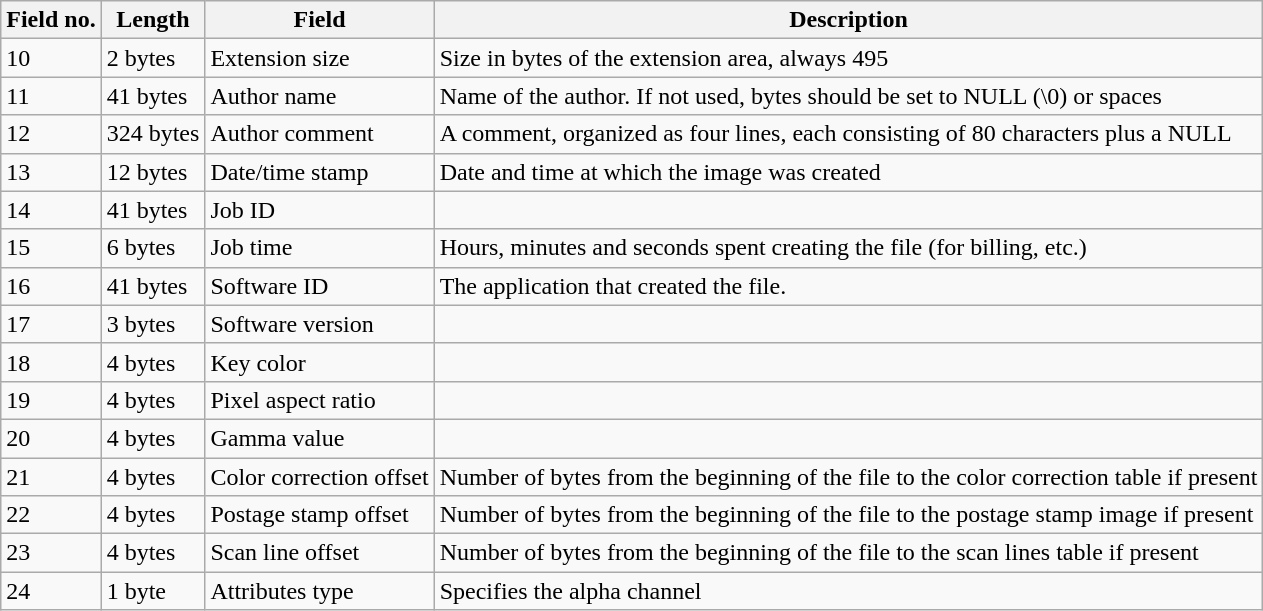<table class="wikitable">
<tr>
<th>Field no.</th>
<th>Length</th>
<th>Field</th>
<th>Description</th>
</tr>
<tr>
<td>10</td>
<td>2 bytes</td>
<td>Extension size</td>
<td>Size in bytes of the extension area, always 495</td>
</tr>
<tr>
<td>11</td>
<td>41 bytes</td>
<td>Author name</td>
<td>Name of the author. If not used, bytes should be set to NULL (\0) or spaces</td>
</tr>
<tr>
<td>12</td>
<td>324 bytes</td>
<td>Author comment</td>
<td>A comment, organized as four lines, each consisting of 80 characters plus a NULL</td>
</tr>
<tr>
<td>13</td>
<td>12 bytes</td>
<td>Date/time stamp</td>
<td>Date and time at which the image was created</td>
</tr>
<tr>
<td>14</td>
<td>41 bytes</td>
<td>Job ID</td>
<td></td>
</tr>
<tr>
<td>15</td>
<td>6 bytes</td>
<td>Job time</td>
<td>Hours, minutes and seconds spent creating the file (for billing, etc.)</td>
</tr>
<tr>
<td>16</td>
<td>41 bytes</td>
<td>Software ID</td>
<td>The application that created the file.</td>
</tr>
<tr>
<td>17</td>
<td>3 bytes</td>
<td>Software version</td>
<td></td>
</tr>
<tr>
<td>18</td>
<td>4 bytes</td>
<td>Key color</td>
<td></td>
</tr>
<tr>
<td>19</td>
<td>4 bytes</td>
<td>Pixel aspect ratio</td>
<td></td>
</tr>
<tr>
<td>20</td>
<td>4 bytes</td>
<td>Gamma value</td>
<td></td>
</tr>
<tr>
<td>21</td>
<td>4 bytes</td>
<td>Color correction offset</td>
<td>Number of bytes from the beginning of the file to the color correction table if present</td>
</tr>
<tr>
<td>22</td>
<td>4 bytes</td>
<td>Postage stamp offset</td>
<td>Number of bytes from the beginning of the file to the postage stamp image if present</td>
</tr>
<tr>
<td>23</td>
<td>4 bytes</td>
<td>Scan line offset</td>
<td>Number of bytes from the beginning of the file to the scan lines table if present</td>
</tr>
<tr>
<td>24</td>
<td>1 byte</td>
<td>Attributes type</td>
<td>Specifies the alpha channel</td>
</tr>
</table>
